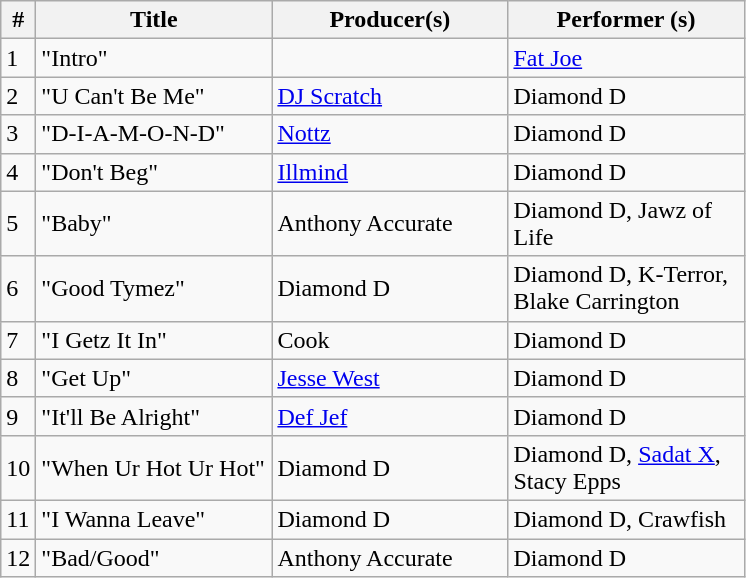<table class="wikitable">
<tr>
<th align="center">#</th>
<th align="center" width="150">Title</th>
<th align="center" width="150">Producer(s)</th>
<th align="center" width="150">Performer (s)</th>
</tr>
<tr>
<td>1</td>
<td>"Intro"</td>
<td></td>
<td><a href='#'>Fat Joe</a></td>
</tr>
<tr>
<td>2</td>
<td>"U Can't Be Me"</td>
<td><a href='#'>DJ Scratch</a></td>
<td>Diamond D</td>
</tr>
<tr>
<td>3</td>
<td>"D-I-A-M-O-N-D"</td>
<td><a href='#'>Nottz</a></td>
<td>Diamond D</td>
</tr>
<tr>
<td>4</td>
<td>"Don't Beg"</td>
<td><a href='#'>Illmind</a></td>
<td>Diamond D</td>
</tr>
<tr>
<td>5</td>
<td>"Baby"</td>
<td>Anthony Accurate</td>
<td>Diamond D, Jawz of Life</td>
</tr>
<tr>
<td>6</td>
<td>"Good Tymez"</td>
<td>Diamond D</td>
<td>Diamond D, K-Terror, Blake Carrington</td>
</tr>
<tr>
<td>7</td>
<td>"I Getz It In"</td>
<td>Cook</td>
<td>Diamond D</td>
</tr>
<tr>
<td>8</td>
<td>"Get Up"</td>
<td><a href='#'>Jesse West</a></td>
<td>Diamond D</td>
</tr>
<tr>
<td>9</td>
<td>"It'll Be Alright"</td>
<td><a href='#'>Def Jef</a></td>
<td>Diamond D</td>
</tr>
<tr>
<td>10</td>
<td>"When Ur Hot Ur Hot"</td>
<td>Diamond D</td>
<td>Diamond D, <a href='#'>Sadat X</a>, Stacy Epps</td>
</tr>
<tr>
<td>11</td>
<td>"I Wanna Leave"</td>
<td>Diamond D</td>
<td>Diamond D, Crawfish</td>
</tr>
<tr>
<td>12</td>
<td>"Bad/Good"</td>
<td>Anthony Accurate</td>
<td>Diamond D</td>
</tr>
</table>
